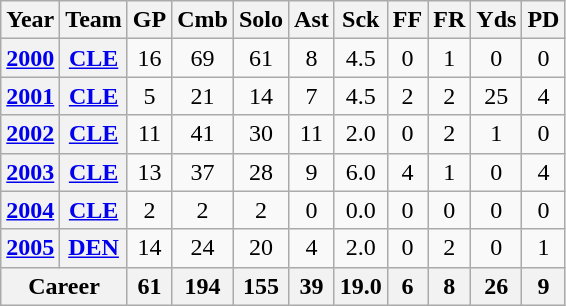<table class="wikitable" style="text-align: center;">
<tr>
<th>Year</th>
<th>Team</th>
<th>GP</th>
<th>Cmb</th>
<th>Solo</th>
<th>Ast</th>
<th>Sck</th>
<th>FF</th>
<th>FR</th>
<th>Yds</th>
<th>PD</th>
</tr>
<tr>
<th><a href='#'>2000</a></th>
<th><a href='#'>CLE</a></th>
<td>16</td>
<td>69</td>
<td>61</td>
<td>8</td>
<td>4.5</td>
<td>0</td>
<td>1</td>
<td>0</td>
<td>0</td>
</tr>
<tr>
<th><a href='#'>2001</a></th>
<th><a href='#'>CLE</a></th>
<td>5</td>
<td>21</td>
<td>14</td>
<td>7</td>
<td>4.5</td>
<td>2</td>
<td>2</td>
<td>25</td>
<td>4</td>
</tr>
<tr>
<th><a href='#'>2002</a></th>
<th><a href='#'>CLE</a></th>
<td>11</td>
<td>41</td>
<td>30</td>
<td>11</td>
<td>2.0</td>
<td>0</td>
<td>2</td>
<td>1</td>
<td>0</td>
</tr>
<tr>
<th><a href='#'>2003</a></th>
<th><a href='#'>CLE</a></th>
<td>13</td>
<td>37</td>
<td>28</td>
<td>9</td>
<td>6.0</td>
<td>4</td>
<td>1</td>
<td>0</td>
<td>4</td>
</tr>
<tr>
<th><a href='#'>2004</a></th>
<th><a href='#'>CLE</a></th>
<td>2</td>
<td>2</td>
<td>2</td>
<td>0</td>
<td>0.0</td>
<td>0</td>
<td>0</td>
<td>0</td>
<td>0</td>
</tr>
<tr>
<th><a href='#'>2005</a></th>
<th><a href='#'>DEN</a></th>
<td>14</td>
<td>24</td>
<td>20</td>
<td>4</td>
<td>2.0</td>
<td>0</td>
<td>2</td>
<td>0</td>
<td>1</td>
</tr>
<tr>
<th colspan="2">Career</th>
<th>61</th>
<th>194</th>
<th>155</th>
<th>39</th>
<th>19.0</th>
<th>6</th>
<th>8</th>
<th>26</th>
<th>9</th>
</tr>
</table>
